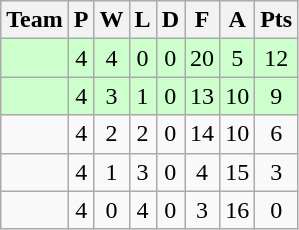<table class="wikitable" style="text-align:center">
<tr>
<th>Team</th>
<th>P</th>
<th>W</th>
<th>L</th>
<th>D</th>
<th>F</th>
<th>A</th>
<th>Pts</th>
</tr>
<tr bgcolor="#ccffcc">
<td align=left><strong></strong></td>
<td>4</td>
<td>4</td>
<td>0</td>
<td>0</td>
<td>20</td>
<td>5</td>
<td>12</td>
</tr>
<tr bgcolor="#ccffcc">
<td align=left><strong></strong></td>
<td>4</td>
<td>3</td>
<td>1</td>
<td>0</td>
<td>13</td>
<td>10</td>
<td>9</td>
</tr>
<tr>
<td align=left></td>
<td>4</td>
<td>2</td>
<td>2</td>
<td>0</td>
<td>14</td>
<td>10</td>
<td>6</td>
</tr>
<tr>
<td align=left></td>
<td>4</td>
<td>1</td>
<td>3</td>
<td>0</td>
<td>4</td>
<td>15</td>
<td>3</td>
</tr>
<tr>
<td align=left></td>
<td>4</td>
<td>0</td>
<td>4</td>
<td>0</td>
<td>3</td>
<td>16</td>
<td>0</td>
</tr>
</table>
